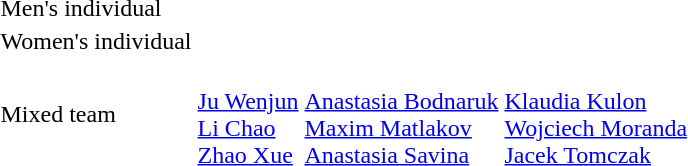<table>
<tr>
<td>Men's individual<br></td>
<td></td>
<td></td>
<td></td>
</tr>
<tr>
<td>Women's individual<br></td>
<td></td>
<td></td>
<td></td>
</tr>
<tr>
<td>Mixed team<br></td>
<td><br><a href='#'>Ju Wenjun</a><br><a href='#'>Li Chao</a><br><a href='#'>Zhao Xue</a></td>
<td><br><a href='#'>Anastasia Bodnaruk</a><br><a href='#'>Maxim Matlakov</a><br><a href='#'>Anastasia Savina</a></td>
<td><br><a href='#'>Klaudia Kulon</a><br><a href='#'>Wojciech Moranda</a><br><a href='#'>Jacek Tomczak</a></td>
</tr>
</table>
